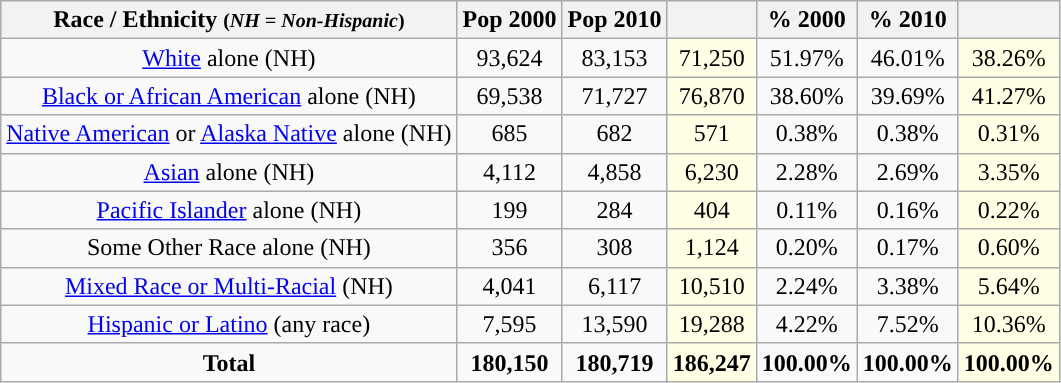<table class="wikitable" style="text-align:center;">
<tr>
<th>Race / Ethnicity <small>(<em>NH = Non-Hispanic</em>)</small></th>
<th>Pop 2000</th>
<th>Pop 2010</th>
<th></th>
<th>% 2000</th>
<th>% 2010</th>
<th></th>
</tr>
<tr>
<td><a href='#'>White</a> alone (NH)</td>
<td>93,624</td>
<td>83,153</td>
<td style='background: #ffffe6;'>71,250</td>
<td>51.97%</td>
<td>46.01%</td>
<td style='background: #ffffe6;'>38.26%</td>
</tr>
<tr>
<td><a href='#'>Black or African American</a> alone (NH)</td>
<td>69,538</td>
<td>71,727</td>
<td style='background: #ffffe6;'>76,870</td>
<td>38.60%</td>
<td>39.69%</td>
<td style='background: #ffffe6;'>41.27%</td>
</tr>
<tr>
<td><a href='#'>Native American</a> or <a href='#'>Alaska Native</a> alone (NH)</td>
<td>685</td>
<td>682</td>
<td style='background: #ffffe6;'>571</td>
<td>0.38%</td>
<td>0.38%</td>
<td style='background: #ffffe6;'>0.31%</td>
</tr>
<tr>
<td><a href='#'>Asian</a> alone (NH)</td>
<td>4,112</td>
<td>4,858</td>
<td style='background: #ffffe6;'>6,230</td>
<td>2.28%</td>
<td>2.69%</td>
<td style='background: #ffffe6;'>3.35%</td>
</tr>
<tr>
<td><a href='#'>Pacific Islander</a> alone (NH)</td>
<td>199</td>
<td>284</td>
<td style='background: #ffffe6;'>404</td>
<td>0.11%</td>
<td>0.16%</td>
<td style='background: #ffffe6;'>0.22%</td>
</tr>
<tr>
<td>Some Other Race alone (NH)</td>
<td>356</td>
<td>308</td>
<td style='background: #ffffe6;'>1,124</td>
<td>0.20%</td>
<td>0.17%</td>
<td style='background: #ffffe6;'>0.60%</td>
</tr>
<tr>
<td><a href='#'>Mixed Race or Multi-Racial</a> (NH)</td>
<td>4,041</td>
<td>6,117</td>
<td style='background: #ffffe6;'>10,510</td>
<td>2.24%</td>
<td>3.38%</td>
<td style='background: #ffffe6;'>5.64%</td>
</tr>
<tr>
<td><a href='#'>Hispanic or Latino</a> (any race)</td>
<td>7,595</td>
<td>13,590</td>
<td style='background: #ffffe6;'>19,288</td>
<td>4.22%</td>
<td>7.52%</td>
<td style='background: #ffffe6;'>10.36%</td>
</tr>
<tr>
<td><strong>Total</strong></td>
<td><strong>180,150</strong></td>
<td><strong>180,719</strong></td>
<td style='background: #ffffe6;'><strong>186,247</strong></td>
<td><strong>100.00%</strong></td>
<td><strong>100.00%</strong></td>
<td style='background: #ffffe6;'><strong>100.00%</strong></td>
</tr>
</table>
